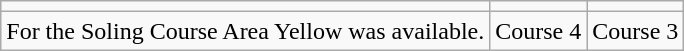<table class="wikitable" style="text-align:center;">
<tr>
<td></td>
<td></td>
<td></td>
</tr>
<tr>
<td>For the Soling Course Area Yellow was available.</td>
<td>Course 4</td>
<td>Course 3</td>
</tr>
</table>
